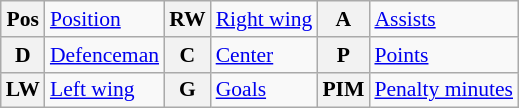<table class="wikitable" style="font-size:90%;">
<tr>
<th>Pos</th>
<td><a href='#'>Position</a></td>
<th>RW</th>
<td><a href='#'>Right wing</a></td>
<th>A</th>
<td><a href='#'>Assists</a></td>
</tr>
<tr>
<th>D</th>
<td><a href='#'>Defenceman</a></td>
<th>C</th>
<td><a href='#'>Center</a></td>
<th>P</th>
<td><a href='#'>Points</a></td>
</tr>
<tr>
<th>LW</th>
<td><a href='#'>Left wing</a></td>
<th>G</th>
<td><a href='#'>Goals</a></td>
<th>PIM</th>
<td><a href='#'>Penalty minutes</a></td>
</tr>
</table>
